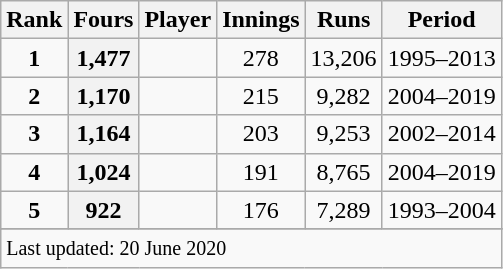<table class="wikitable plainrowheaders sortable">
<tr>
<th scope=col>Rank</th>
<th scope=col>Fours</th>
<th scope=col>Player</th>
<th scope=col>Innings</th>
<th scope=col>Runs</th>
<th scope=col>Period</th>
</tr>
<tr>
<td align=center><strong>1</strong></td>
<th scope=row style="text-align:center;">1,477</th>
<td></td>
<td align=center>278</td>
<td align=center>13,206</td>
<td>1995–2013</td>
</tr>
<tr>
<td align=center><strong>2</strong></td>
<th scope=row style=text-align:center;>1,170</th>
<td></td>
<td align=center>215</td>
<td align=center>9,282</td>
<td>2004–2019</td>
</tr>
<tr>
<td align=center><strong>3</strong></td>
<th scope=row style=text-align:center;>1,164</th>
<td></td>
<td align=center>203</td>
<td align=center>9,253</td>
<td>2002–2014</td>
</tr>
<tr>
<td align=center><strong>4</strong></td>
<th scope=row style=text-align:center;>1,024</th>
<td></td>
<td align=center>191</td>
<td align=center>8,765</td>
<td>2004–2019</td>
</tr>
<tr>
<td align=center><strong>5</strong></td>
<th scope=row style=text-align:center;>922</th>
<td></td>
<td align=center>176</td>
<td align=center>7,289</td>
<td>1993–2004</td>
</tr>
<tr>
</tr>
<tr class=sortbottom>
<td colspan=6><small>Last updated: 20 June 2020</small></td>
</tr>
</table>
